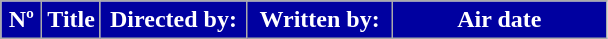<table class=wikitable style="background:#FFFFFF">
<tr style="color:#FFFFFF">
<th style="background:#0000A0; width:20px">Nº</th>
<th style="background:#0000A0">Title</th>
<th style="background:#0000A0; width:90px">Directed by:</th>
<th style="background:#0000A0; width:90px">Written by:</th>
<th style="background:#0000A0; width:135px">Air date<br>


</th>
</tr>
</table>
